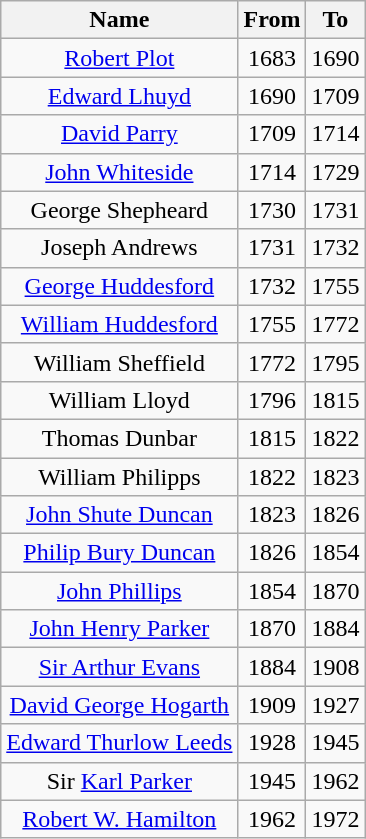<table class="wikitable" style="text-align:center;">
<tr>
<th>Name</th>
<th>From</th>
<th>To</th>
</tr>
<tr>
<td><a href='#'>Robert Plot</a></td>
<td>1683</td>
<td>1690</td>
</tr>
<tr>
<td><a href='#'>Edward Lhuyd</a></td>
<td>1690</td>
<td>1709</td>
</tr>
<tr>
<td><a href='#'>David Parry</a></td>
<td>1709</td>
<td>1714</td>
</tr>
<tr>
<td><a href='#'>John Whiteside</a></td>
<td>1714</td>
<td>1729</td>
</tr>
<tr>
<td>George Shepheard</td>
<td>1730</td>
<td>1731</td>
</tr>
<tr>
<td>Joseph Andrews</td>
<td>1731</td>
<td>1732</td>
</tr>
<tr>
<td><a href='#'>George Huddesford</a></td>
<td>1732</td>
<td>1755</td>
</tr>
<tr>
<td><a href='#'>William Huddesford</a></td>
<td>1755</td>
<td>1772</td>
</tr>
<tr>
<td>William Sheffield</td>
<td>1772</td>
<td>1795</td>
</tr>
<tr>
<td>William Lloyd</td>
<td>1796</td>
<td>1815</td>
</tr>
<tr>
<td>Thomas Dunbar</td>
<td>1815</td>
<td>1822</td>
</tr>
<tr>
<td>William Philipps</td>
<td>1822</td>
<td>1823</td>
</tr>
<tr>
<td><a href='#'>John Shute Duncan</a></td>
<td>1823</td>
<td>1826</td>
</tr>
<tr>
<td><a href='#'>Philip Bury Duncan</a></td>
<td>1826</td>
<td>1854</td>
</tr>
<tr>
<td><a href='#'>John Phillips</a></td>
<td>1854</td>
<td>1870</td>
</tr>
<tr>
<td><a href='#'>John Henry Parker</a></td>
<td>1870</td>
<td>1884</td>
</tr>
<tr>
<td><a href='#'>Sir Arthur Evans</a></td>
<td>1884</td>
<td>1908</td>
</tr>
<tr>
<td><a href='#'>David George Hogarth</a></td>
<td>1909</td>
<td>1927</td>
</tr>
<tr>
<td><a href='#'>Edward Thurlow Leeds</a></td>
<td>1928</td>
<td>1945</td>
</tr>
<tr>
<td>Sir <a href='#'>Karl Parker</a></td>
<td>1945</td>
<td>1962</td>
</tr>
<tr>
<td><a href='#'>Robert W. Hamilton</a></td>
<td>1962</td>
<td>1972</td>
</tr>
</table>
